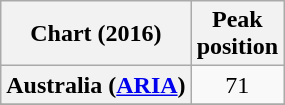<table class="wikitable sortable plainrowheaders" style="text-align:center">
<tr>
<th scope="col">Chart (2016)</th>
<th scope="col">Peak<br>position</th>
</tr>
<tr>
<th scope="row">Australia (<a href='#'>ARIA</a>)</th>
<td>71</td>
</tr>
<tr>
</tr>
<tr>
</tr>
<tr>
</tr>
<tr>
</tr>
<tr>
</tr>
<tr>
</tr>
<tr>
</tr>
<tr>
</tr>
<tr>
</tr>
</table>
